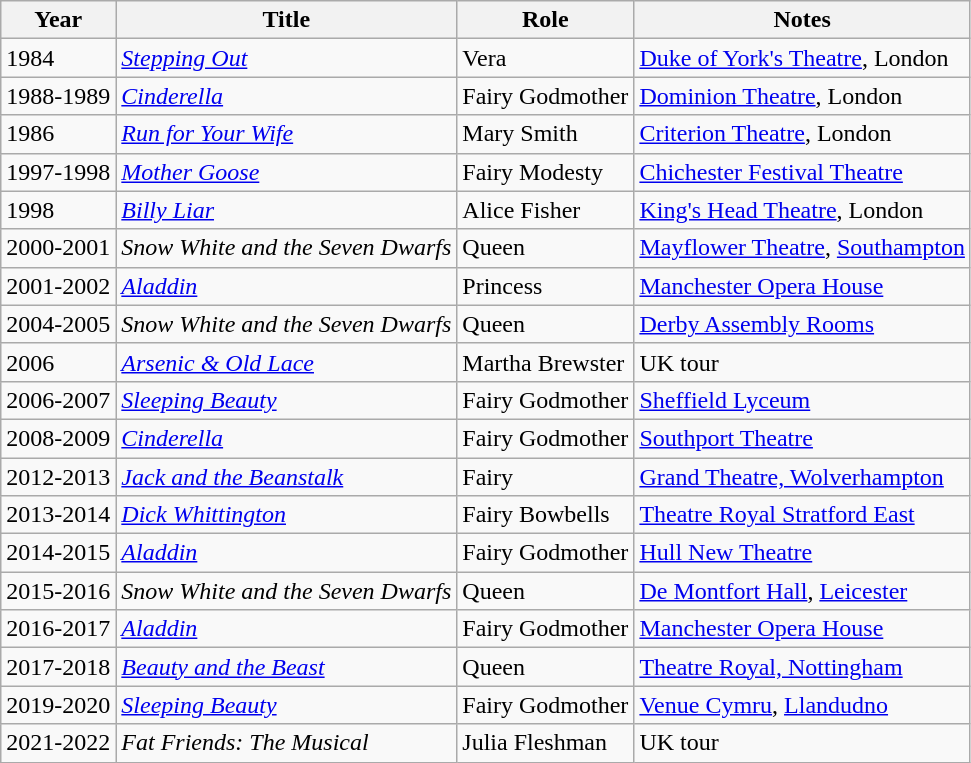<table class="wikitable sortable">
<tr>
<th>Year</th>
<th>Title</th>
<th>Role</th>
<th class="unsortable">Notes</th>
</tr>
<tr>
<td>1984</td>
<td><em><a href='#'>Stepping Out</a></em></td>
<td>Vera</td>
<td><a href='#'>Duke of York's Theatre</a>, London</td>
</tr>
<tr>
<td>1988-1989</td>
<td><em><a href='#'>Cinderella</a></em></td>
<td>Fairy Godmother</td>
<td><a href='#'>Dominion Theatre</a>, London</td>
</tr>
<tr>
<td>1986</td>
<td><em><a href='#'>Run for Your Wife</a></em></td>
<td>Mary Smith</td>
<td><a href='#'>Criterion Theatre</a>, London</td>
</tr>
<tr>
<td>1997-1998</td>
<td><em><a href='#'>Mother Goose</a></em></td>
<td>Fairy Modesty</td>
<td><a href='#'>Chichester Festival Theatre</a></td>
</tr>
<tr>
<td>1998</td>
<td><em><a href='#'>Billy Liar</a></em></td>
<td>Alice Fisher</td>
<td><a href='#'>King's Head Theatre</a>, London</td>
</tr>
<tr>
<td>2000-2001</td>
<td><em>Snow White and the Seven Dwarfs</em></td>
<td>Queen</td>
<td><a href='#'>Mayflower Theatre</a>, <a href='#'>Southampton</a></td>
</tr>
<tr>
<td>2001-2002</td>
<td><em><a href='#'>Aladdin</a></em></td>
<td>Princess</td>
<td><a href='#'>Manchester Opera House</a></td>
</tr>
<tr>
<td>2004-2005</td>
<td><em>Snow White and the Seven Dwarfs</em></td>
<td>Queen</td>
<td><a href='#'>Derby Assembly Rooms</a></td>
</tr>
<tr>
<td>2006</td>
<td><em><a href='#'>Arsenic & Old Lace</a></em></td>
<td>Martha Brewster</td>
<td>UK tour</td>
</tr>
<tr>
<td>2006-2007</td>
<td><em><a href='#'>Sleeping Beauty</a></em></td>
<td>Fairy Godmother</td>
<td><a href='#'>Sheffield Lyceum</a></td>
</tr>
<tr>
<td>2008-2009</td>
<td><em><a href='#'>Cinderella</a></em></td>
<td>Fairy Godmother</td>
<td><a href='#'>Southport Theatre</a></td>
</tr>
<tr>
<td>2012-2013</td>
<td><em><a href='#'>Jack and the Beanstalk</a></em></td>
<td>Fairy</td>
<td><a href='#'>Grand Theatre, Wolverhampton</a></td>
</tr>
<tr>
<td>2013-2014</td>
<td><em><a href='#'>Dick Whittington</a></em></td>
<td>Fairy Bowbells</td>
<td><a href='#'>Theatre Royal Stratford East</a></td>
</tr>
<tr>
<td>2014-2015</td>
<td><em><a href='#'>Aladdin</a></em></td>
<td>Fairy Godmother</td>
<td><a href='#'>Hull New Theatre</a></td>
</tr>
<tr>
<td>2015-2016</td>
<td><em>Snow White and the Seven Dwarfs</em></td>
<td>Queen</td>
<td><a href='#'>De Montfort Hall</a>, <a href='#'>Leicester</a></td>
</tr>
<tr>
<td>2016-2017</td>
<td><em><a href='#'>Aladdin</a></em></td>
<td>Fairy Godmother</td>
<td><a href='#'>Manchester Opera House</a></td>
</tr>
<tr>
<td>2017-2018</td>
<td><em><a href='#'>Beauty and the Beast</a></em></td>
<td>Queen</td>
<td><a href='#'>Theatre Royal, Nottingham</a></td>
</tr>
<tr>
<td>2019-2020</td>
<td><em><a href='#'>Sleeping Beauty</a></em></td>
<td>Fairy Godmother</td>
<td><a href='#'>Venue Cymru</a>, <a href='#'>Llandudno</a></td>
</tr>
<tr>
<td>2021-2022</td>
<td><em>Fat Friends: The Musical</em></td>
<td>Julia Fleshman</td>
<td>UK tour</td>
</tr>
</table>
